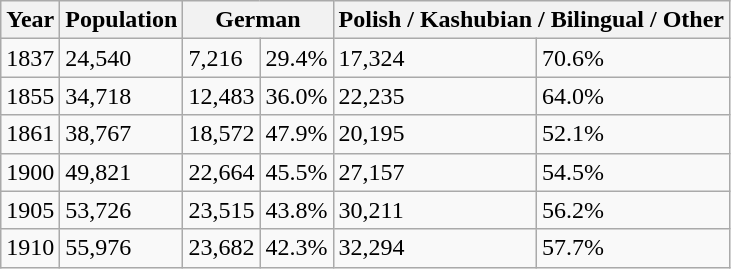<table class="wikitable">
<tr>
<th>Year</th>
<th>Population</th>
<th colspan="2">German</th>
<th colspan="2">Polish / Kashubian / Bilingual / Other</th>
</tr>
<tr>
<td>1837</td>
<td>24,540</td>
<td>7,216</td>
<td>29.4%</td>
<td>17,324</td>
<td>70.6%</td>
</tr>
<tr>
<td>1855</td>
<td>34,718</td>
<td>12,483</td>
<td>36.0%</td>
<td>22,235</td>
<td>64.0%</td>
</tr>
<tr>
<td>1861</td>
<td>38,767</td>
<td>18,572</td>
<td>47.9%</td>
<td>20,195</td>
<td>52.1%</td>
</tr>
<tr>
<td>1900</td>
<td>49,821</td>
<td>22,664</td>
<td>45.5%</td>
<td>27,157</td>
<td>54.5%</td>
</tr>
<tr>
<td>1905</td>
<td>53,726</td>
<td>23,515</td>
<td>43.8%</td>
<td>30,211</td>
<td>56.2%</td>
</tr>
<tr>
<td>1910</td>
<td>55,976</td>
<td>23,682</td>
<td>42.3%</td>
<td>32,294</td>
<td>57.7%</td>
</tr>
</table>
